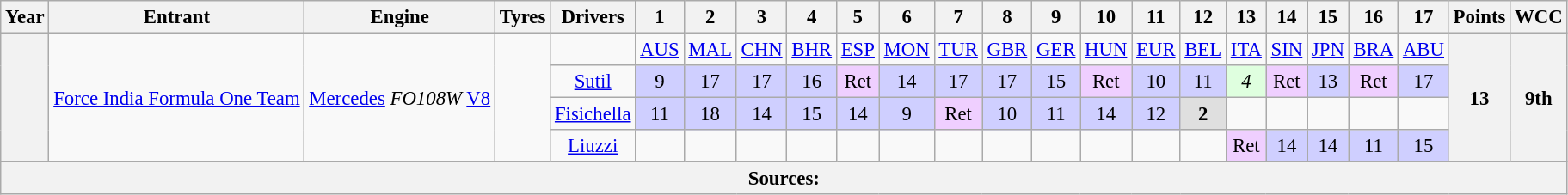<table class="wikitable" style="text-align:center; font-size:95%">
<tr>
<th>Year</th>
<th>Entrant</th>
<th>Engine</th>
<th>Tyres</th>
<th>Drivers</th>
<th>1</th>
<th>2</th>
<th>3</th>
<th>4</th>
<th>5</th>
<th>6</th>
<th>7</th>
<th>8</th>
<th>9</th>
<th>10</th>
<th>11</th>
<th>12</th>
<th>13</th>
<th>14</th>
<th>15</th>
<th>16</th>
<th>17</th>
<th>Points</th>
<th>WCC</th>
</tr>
<tr>
<th rowspan="4"></th>
<td rowspan="4"><a href='#'>Force India Formula One Team</a></td>
<td rowspan="4"><a href='#'>Mercedes</a> <em>FO108W</em> <a href='#'>V8</a></td>
<td rowspan="4"></td>
<td></td>
<td><a href='#'>AUS</a></td>
<td><a href='#'>MAL</a></td>
<td><a href='#'>CHN</a></td>
<td><a href='#'>BHR</a></td>
<td><a href='#'>ESP</a></td>
<td><a href='#'>MON</a></td>
<td><a href='#'>TUR</a></td>
<td><a href='#'>GBR</a></td>
<td><a href='#'>GER</a></td>
<td><a href='#'>HUN</a></td>
<td><a href='#'>EUR</a></td>
<td><a href='#'>BEL</a></td>
<td><a href='#'>ITA</a></td>
<td><a href='#'>SIN</a></td>
<td><a href='#'>JPN</a></td>
<td><a href='#'>BRA</a></td>
<td><a href='#'>ABU</a></td>
<th rowspan="4">13</th>
<th rowspan="4">9th</th>
</tr>
<tr>
<td><a href='#'>Sutil</a></td>
<td style="background:#cfcfff;">9</td>
<td style="background:#cfcfff;">17</td>
<td style="background:#cfcfff;">17</td>
<td style="background:#cfcfff;">16</td>
<td style="background:#EFCFFF;">Ret</td>
<td style="background:#cfcfff;">14</td>
<td style="background:#cfcfff;">17</td>
<td style="background:#cfcfff;">17</td>
<td style="background:#cfcfff;">15</td>
<td style="background:#EFCFFF;">Ret</td>
<td style="background:#cfcfff;">10</td>
<td style="background:#cfcfff;">11</td>
<td style="background:#dfffdf;"><em>4</em></td>
<td style="background:#EFCFFF;">Ret</td>
<td style="background:#cfcfff;">13</td>
<td style="background:#EFCFFF;">Ret</td>
<td style="background:#cfcfff;">17</td>
</tr>
<tr>
<td><a href='#'>Fisichella</a></td>
<td style="background:#cfcfff;">11</td>
<td style="background:#cfcfff;">18</td>
<td style="background:#cfcfff;">14</td>
<td style="background:#cfcfff;">15</td>
<td style="background:#cfcfff;">14</td>
<td style="background:#cfcfff;">9</td>
<td style="background:#EFCFFF;">Ret</td>
<td style="background:#cfcfff;">10</td>
<td style="background:#cfcfff;">11</td>
<td style="background:#cfcfff;">14</td>
<td style="background:#cfcfff;">12</td>
<td style="background:#DFDFDF;"><strong>2</strong></td>
<td></td>
<td></td>
<td></td>
<td></td>
<td></td>
</tr>
<tr>
<td><a href='#'>Liuzzi</a></td>
<td></td>
<td></td>
<td></td>
<td></td>
<td></td>
<td></td>
<td></td>
<td></td>
<td></td>
<td></td>
<td></td>
<td></td>
<td style="background:#EFCFFF;">Ret</td>
<td style="background:#cfcfff;">14</td>
<td style="background:#cfcfff;">14</td>
<td style="background:#cfcfff;">11</td>
<td style="background:#cfcfff;">15</td>
</tr>
<tr>
<th colspan="24">Sources:</th>
</tr>
</table>
